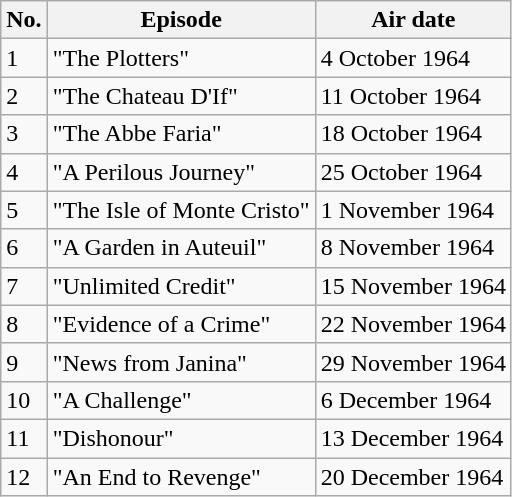<table class="wikitable">
<tr>
<th>No.</th>
<th>Episode</th>
<th>Air date</th>
</tr>
<tr>
<td>1</td>
<td>"The Plotters"</td>
<td>4 October 1964</td>
</tr>
<tr>
<td>2</td>
<td>"The Chateau D'If"</td>
<td>11 October 1964</td>
</tr>
<tr>
<td>3</td>
<td>"The Abbe Faria"</td>
<td>18  October 1964</td>
</tr>
<tr>
<td>4</td>
<td>"A Perilous Journey"</td>
<td>25  October 1964</td>
</tr>
<tr>
<td>5</td>
<td>"The Isle of Monte Cristo"</td>
<td>1 November 1964</td>
</tr>
<tr>
<td>6</td>
<td>"A Garden in Auteuil"</td>
<td>8 November 1964</td>
</tr>
<tr>
<td>7</td>
<td>"Unlimited Credit"</td>
<td>15 November 1964</td>
</tr>
<tr>
<td>8</td>
<td>"Evidence of a Crime"</td>
<td>22 November 1964</td>
</tr>
<tr>
<td>9</td>
<td>"News from Janina"</td>
<td>29 November 1964</td>
</tr>
<tr>
<td>10</td>
<td>"A Challenge"</td>
<td>6 December 1964</td>
</tr>
<tr>
<td>11</td>
<td>"Dishonour"</td>
<td>13 December 1964</td>
</tr>
<tr>
<td>12</td>
<td>"An End to Revenge"</td>
<td>20 December 1964</td>
</tr>
</table>
